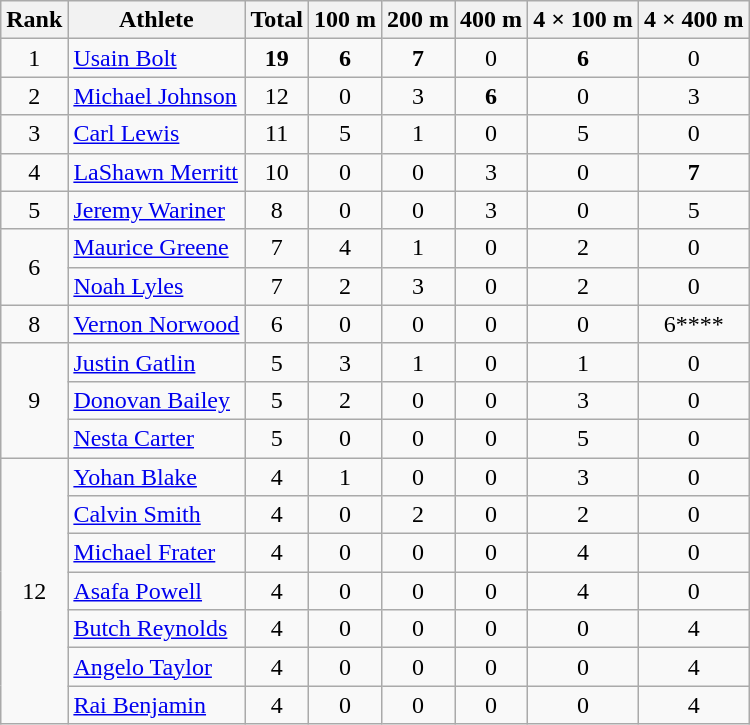<table class="wikitable sortable" style=text-align:center>
<tr>
<th>Rank</th>
<th>Athlete</th>
<th>Total</th>
<th>100 m</th>
<th>200 m</th>
<th>400 m</th>
<th>4 × 100 m</th>
<th>4 × 400 m</th>
</tr>
<tr>
<td>1</td>
<td align=left>  <a href='#'>Usain Bolt</a></td>
<td><strong>19</strong></td>
<td><strong>6</strong></td>
<td><strong>7</strong></td>
<td>0</td>
<td><strong>6</strong></td>
<td>0</td>
</tr>
<tr>
<td>2</td>
<td align=left> <a href='#'>Michael Johnson</a></td>
<td>12</td>
<td>0</td>
<td>3</td>
<td><strong>6</strong></td>
<td>0</td>
<td>3</td>
</tr>
<tr>
<td>3</td>
<td align=left> <a href='#'>Carl Lewis</a></td>
<td>11</td>
<td>5</td>
<td>1</td>
<td>0</td>
<td>5</td>
<td>0</td>
</tr>
<tr>
<td>4</td>
<td align=left> <a href='#'>LaShawn Merritt</a></td>
<td>10</td>
<td>0</td>
<td>0</td>
<td>3</td>
<td>0</td>
<td><strong>7</strong></td>
</tr>
<tr>
<td>5</td>
<td align=left>  <a href='#'>Jeremy Wariner</a></td>
<td>8</td>
<td>0</td>
<td>0</td>
<td>3</td>
<td>0</td>
<td>5</td>
</tr>
<tr>
<td rowspan=2>6</td>
<td align=left> <a href='#'>Maurice Greene</a></td>
<td>7</td>
<td>4</td>
<td>1</td>
<td>0</td>
<td>2</td>
<td>0</td>
</tr>
<tr>
<td align=left> <a href='#'>Noah Lyles</a></td>
<td>7</td>
<td>2</td>
<td>3</td>
<td>0</td>
<td>2</td>
<td>0</td>
</tr>
<tr>
<td rowspan=1>8</td>
<td align=left> <a href='#'>Vernon Norwood</a></td>
<td>6</td>
<td>0</td>
<td>0</td>
<td>0</td>
<td>0</td>
<td>6****</td>
</tr>
<tr>
<td rowspan=3>9</td>
<td align=left> <a href='#'>Justin Gatlin</a></td>
<td>5</td>
<td>3</td>
<td>1</td>
<td>0</td>
<td>1</td>
<td>0</td>
</tr>
<tr>
<td align=left> <a href='#'>Donovan Bailey</a></td>
<td>5</td>
<td>2</td>
<td>0</td>
<td>0</td>
<td>3</td>
<td>0</td>
</tr>
<tr>
<td align=left> <a href='#'>Nesta Carter</a></td>
<td>5</td>
<td>0</td>
<td>0</td>
<td>0</td>
<td>5</td>
<td>0</td>
</tr>
<tr>
<td rowspan=7>12</td>
<td align=left> <a href='#'>Yohan Blake</a></td>
<td>4</td>
<td>1</td>
<td>0</td>
<td>0</td>
<td>3</td>
<td>0</td>
</tr>
<tr>
<td align=left> <a href='#'>Calvin Smith</a></td>
<td>4</td>
<td>0</td>
<td>2</td>
<td>0</td>
<td>2</td>
<td>0</td>
</tr>
<tr>
<td align=left> <a href='#'>Michael Frater</a></td>
<td>4</td>
<td>0</td>
<td>0</td>
<td>0</td>
<td>4</td>
<td>0</td>
</tr>
<tr>
<td align=left> <a href='#'>Asafa Powell</a></td>
<td>4</td>
<td>0</td>
<td>0</td>
<td>0</td>
<td>4</td>
<td>0</td>
</tr>
<tr>
<td align=left> <a href='#'>Butch Reynolds</a></td>
<td>4</td>
<td>0</td>
<td>0</td>
<td>0</td>
<td>0</td>
<td>4</td>
</tr>
<tr>
<td align=left> <a href='#'>Angelo Taylor</a></td>
<td>4</td>
<td>0</td>
<td>0</td>
<td>0</td>
<td>0</td>
<td>4</td>
</tr>
<tr>
<td align=left> <a href='#'>Rai Benjamin</a></td>
<td>4</td>
<td>0</td>
<td>0</td>
<td>0</td>
<td>0</td>
<td>4</td>
</tr>
</table>
